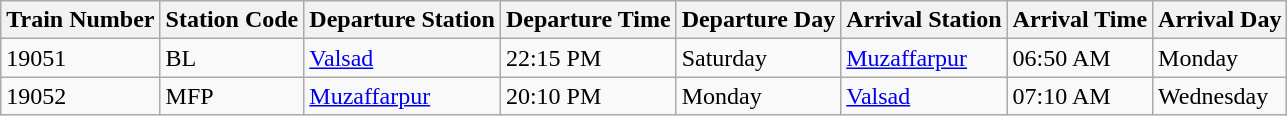<table class="wikitable">
<tr>
<th>Train Number</th>
<th>Station Code</th>
<th>Departure Station</th>
<th>Departure Time</th>
<th>Departure Day</th>
<th>Arrival Station</th>
<th>Arrival Time</th>
<th>Arrival Day</th>
</tr>
<tr>
<td>19051</td>
<td>BL</td>
<td><a href='#'>Valsad</a></td>
<td>22:15 PM</td>
<td>Saturday</td>
<td><a href='#'>Muzaffarpur</a></td>
<td>06:50 AM</td>
<td>Monday</td>
</tr>
<tr>
<td>19052</td>
<td>MFP</td>
<td><a href='#'>Muzaffarpur</a></td>
<td>20:10 PM</td>
<td>Monday</td>
<td><a href='#'>Valsad</a></td>
<td>07:10 AM</td>
<td>Wednesday</td>
</tr>
</table>
